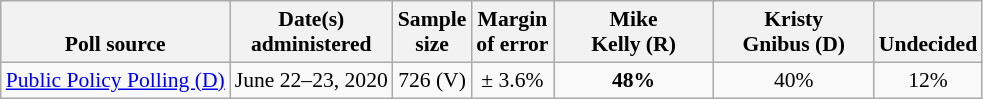<table class="wikitable" style="font-size:90%;text-align:center;">
<tr valign=bottom>
<th>Poll source</th>
<th>Date(s)<br>administered</th>
<th>Sample<br>size</th>
<th>Margin<br>of error</th>
<th style="width:100px;">Mike<br>Kelly (R)</th>
<th style="width:100px;">Kristy<br>Gnibus (D)</th>
<th>Undecided</th>
</tr>
<tr>
<td style="text-align:left;"><a href='#'>Public Policy Polling (D)</a></td>
<td>June 22–23, 2020</td>
<td>726 (V)</td>
<td>± 3.6%</td>
<td><strong>48%</strong></td>
<td>40%</td>
<td>12%</td>
</tr>
</table>
